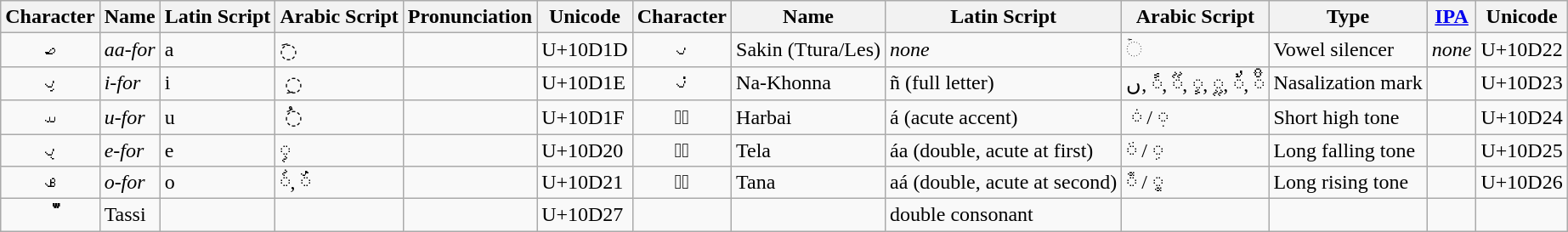<table class="wikitable">
<tr>
<th>Character</th>
<th>Name</th>
<th>Latin Script</th>
<th>Arabic Script</th>
<th>Pronunciation</th>
<th>Unicode</th>
<th>Character</th>
<th>Name</th>
<th>Latin Script</th>
<th>Arabic Script</th>
<th>Type</th>
<th><a href='#'>IPA</a></th>
<th>Unicode</th>
</tr>
<tr>
<td align=center><span>𐴝</span></td>
<td><em>aa-for</em></td>
<td>a</td>
<td>◌َ</td>
<td></td>
<td>U+10D1D</td>
<td align=center><span>𐴢</span></td>
<td>Sakin (Ttura/Les)</td>
<td><em>none</em></td>
<td>◌ۡ</td>
<td>Vowel silencer</td>
<td><em>none</em></td>
<td>U+10D22</td>
</tr>
<tr>
<td align=center><span>𐴞</span></td>
<td><em>i-for</em></td>
<td>i</td>
<td>‌ ◌ِ</td>
<td></td>
<td>U+10D1E</td>
<td align=center><span>𐴣</span></td>
<td>Na-Khonna</td>
<td>ñ (full letter)</td>
<td>ں, ◌ً, ◌ࣧ, ◌ٍ, ◌ࣩ, ◌ٌ, ◌ࣨ</td>
<td>Nasalization mark</td>
<td></td>
<td>U+10D23</td>
</tr>
<tr>
<td align=center><span>𐴟</span></td>
<td><em>u-for</em></td>
<td>u</td>
<td>‌ ◌ُ</td>
<td></td>
<td>U+10D1F</td>
<td align=center><span>◌𐴤</span></td>
<td>Harbai</td>
<td>á (acute accent)</td>
<td>‌ ◌࣪ / ◌࣭</td>
<td>Short high tone</td>
<td></td>
<td>U+10D24</td>
</tr>
<tr>
<td align=center><span>𐴠</span></td>
<td><em>e-for</em></td>
<td>e</td>
<td>◌ࣦ</td>
<td></td>
<td>U+10D20</td>
<td align=center><span>◌𐴥</span></td>
<td>Tela</td>
<td>áa (double, acute at first)</td>
<td>◌࣫ / ◌࣮</td>
<td>Long falling tone</td>
<td></td>
<td>U+10D25</td>
</tr>
<tr>
<td align=center><span>𐴡</span></td>
<td><em>o-for</em></td>
<td>o</td>
<td>◌ࣤ, ◌ࣥ</td>
<td></td>
<td>U+10D21</td>
<td align=center><span>◌𐴦</span></td>
<td>Tana</td>
<td>aá (double, acute at second)</td>
<td>◌࣬ / ◌࣯</td>
<td>Long rising tone</td>
<td></td>
<td>U+10D26</td>
</tr>
<tr>
<td align="center"><strong>𐴧</strong></td>
<td>Tassi</td>
<td></td>
<td></td>
<td></td>
<td>U+10D27</td>
<td align="center"></td>
<td></td>
<td>double consonant</td>
<td></td>
<td></td>
<td></td>
<td></td>
</tr>
</table>
